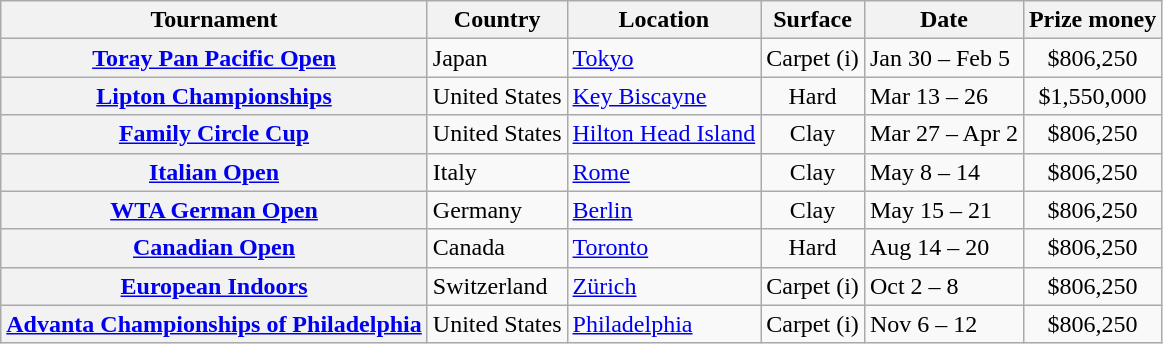<table class="wikitable plainrowheaders nowrap">
<tr>
<th scope="col">Tournament</th>
<th scope="col">Country</th>
<th scope="col">Location</th>
<th scope="col">Surface</th>
<th scope="col">Date</th>
<th scope="col">Prize money</th>
</tr>
<tr>
<th scope="row"><a href='#'>Toray Pan Pacific Open</a></th>
<td>Japan</td>
<td><a href='#'>Tokyo</a></td>
<td align="center">Carpet (i)</td>
<td>Jan 30 – Feb 5</td>
<td align="center">$806,250</td>
</tr>
<tr>
<th scope="row"><a href='#'>Lipton Championships</a></th>
<td>United States</td>
<td><a href='#'>Key Biscayne</a></td>
<td align="center">Hard</td>
<td>Mar 13 – 26</td>
<td align="center">$1,550,000</td>
</tr>
<tr>
<th scope="row"><a href='#'>Family Circle Cup</a></th>
<td>United States</td>
<td><a href='#'>Hilton Head Island</a></td>
<td align="center">Clay</td>
<td>Mar 27 – Apr 2</td>
<td align="center">$806,250</td>
</tr>
<tr>
<th scope="row"><a href='#'>Italian Open</a></th>
<td>Italy</td>
<td><a href='#'>Rome</a></td>
<td align="center">Clay</td>
<td>May 8 – 14</td>
<td align="center">$806,250</td>
</tr>
<tr>
<th scope="row"><a href='#'>WTA German Open</a></th>
<td>Germany</td>
<td><a href='#'>Berlin</a></td>
<td align="center">Clay</td>
<td>May 15 – 21</td>
<td align="center">$806,250</td>
</tr>
<tr>
<th scope="row"><a href='#'>Canadian Open</a></th>
<td>Canada</td>
<td><a href='#'>Toronto</a></td>
<td align="center">Hard</td>
<td>Aug 14 – 20</td>
<td align="center">$806,250</td>
</tr>
<tr>
<th scope="row"><a href='#'>European Indoors</a></th>
<td>Switzerland</td>
<td><a href='#'>Zürich</a></td>
<td align="center">Carpet (i)</td>
<td>Oct 2 – 8</td>
<td align="center">$806,250</td>
</tr>
<tr>
<th scope="row"><a href='#'>Advanta Championships of Philadelphia</a></th>
<td>United States</td>
<td><a href='#'>Philadelphia</a></td>
<td align="center">Carpet (i)</td>
<td>Nov 6 – 12</td>
<td align="center">$806,250</td>
</tr>
</table>
